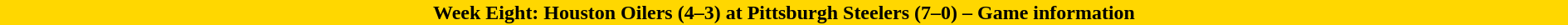<table class="toccolours collapsible collapsed"  style="width:100%; margin:auto;">
<tr>
<th style="background:gold;">Week Eight: Houston Oilers (4–3) at Pittsburgh Steelers (7–0) – Game information</th>
</tr>
<tr>
<td><br></td>
</tr>
</table>
